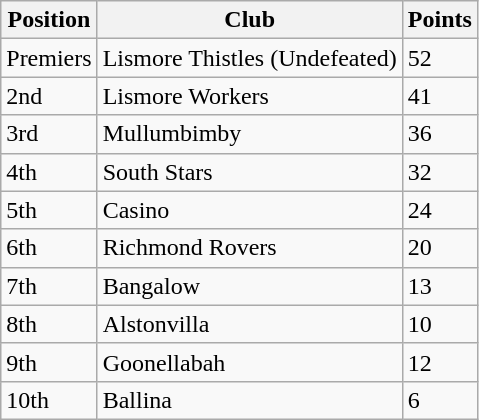<table class="wikitable">
<tr>
<th>Position</th>
<th>Club</th>
<th>Points</th>
</tr>
<tr>
<td>Premiers</td>
<td>Lismore Thistles (Undefeated)</td>
<td>52</td>
</tr>
<tr>
<td>2nd</td>
<td>Lismore Workers</td>
<td>41</td>
</tr>
<tr>
<td>3rd</td>
<td>Mullumbimby</td>
<td>36</td>
</tr>
<tr>
<td>4th</td>
<td>South Stars</td>
<td>32</td>
</tr>
<tr>
<td>5th</td>
<td>Casino</td>
<td>24</td>
</tr>
<tr>
<td>6th</td>
<td>Richmond Rovers</td>
<td>20</td>
</tr>
<tr>
<td>7th</td>
<td>Bangalow</td>
<td>13</td>
</tr>
<tr>
<td>8th</td>
<td>Alstonvilla</td>
<td>10</td>
</tr>
<tr>
<td>9th</td>
<td>Goonellabah</td>
<td>12</td>
</tr>
<tr>
<td>10th</td>
<td>Ballina</td>
<td>6</td>
</tr>
</table>
